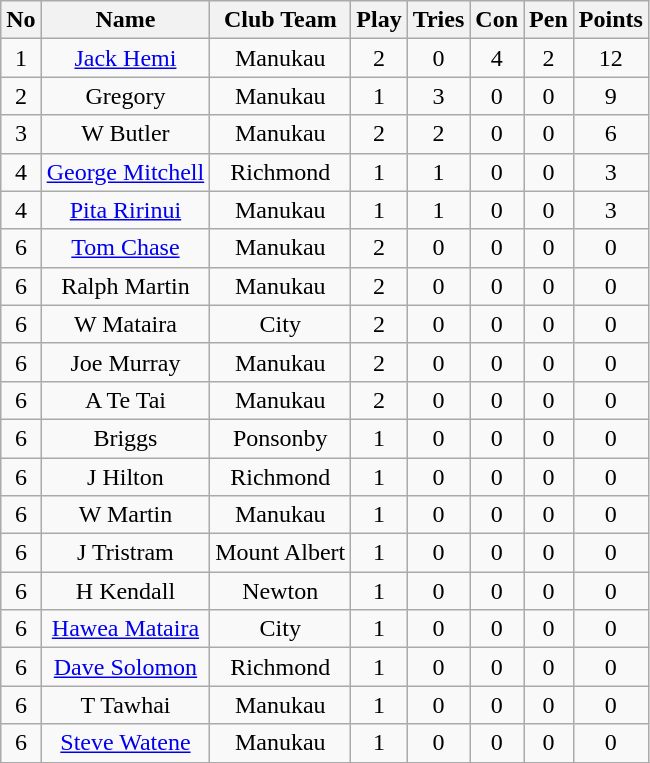<table class="wikitable sortable" style="text-align: center;">
<tr>
<th>No</th>
<th>Name</th>
<th>Club Team</th>
<th>Play</th>
<th>Tries</th>
<th>Con</th>
<th>Pen</th>
<th>Points</th>
</tr>
<tr>
<td>1</td>
<td><a href='#'>Jack Hemi</a></td>
<td>Manukau</td>
<td>2</td>
<td>0</td>
<td>4</td>
<td>2</td>
<td>12</td>
</tr>
<tr>
<td>2</td>
<td>Gregory</td>
<td>Manukau</td>
<td>1</td>
<td>3</td>
<td>0</td>
<td>0</td>
<td>9</td>
</tr>
<tr>
<td>3</td>
<td>W Butler</td>
<td>Manukau</td>
<td>2</td>
<td>2</td>
<td>0</td>
<td>0</td>
<td>6</td>
</tr>
<tr>
<td>4</td>
<td><a href='#'>George Mitchell</a></td>
<td>Richmond</td>
<td>1</td>
<td>1</td>
<td>0</td>
<td>0</td>
<td>3</td>
</tr>
<tr>
<td>4</td>
<td><a href='#'>Pita Ririnui</a></td>
<td>Manukau</td>
<td>1</td>
<td>1</td>
<td>0</td>
<td>0</td>
<td>3</td>
</tr>
<tr>
<td>6</td>
<td><a href='#'>Tom Chase</a></td>
<td>Manukau</td>
<td>2</td>
<td>0</td>
<td>0</td>
<td>0</td>
<td>0</td>
</tr>
<tr>
<td>6</td>
<td>Ralph Martin</td>
<td>Manukau</td>
<td>2</td>
<td>0</td>
<td>0</td>
<td>0</td>
<td>0</td>
</tr>
<tr>
<td>6</td>
<td>W Mataira</td>
<td>City</td>
<td>2</td>
<td>0</td>
<td>0</td>
<td>0</td>
<td>0</td>
</tr>
<tr>
<td>6</td>
<td>Joe Murray</td>
<td>Manukau</td>
<td>2</td>
<td>0</td>
<td>0</td>
<td>0</td>
<td>0</td>
</tr>
<tr>
<td>6</td>
<td>A Te Tai</td>
<td>Manukau</td>
<td>2</td>
<td>0</td>
<td>0</td>
<td>0</td>
<td>0</td>
</tr>
<tr>
<td>6</td>
<td>Briggs</td>
<td>Ponsonby</td>
<td>1</td>
<td>0</td>
<td>0</td>
<td>0</td>
<td>0</td>
</tr>
<tr>
<td>6</td>
<td>J Hilton</td>
<td>Richmond</td>
<td>1</td>
<td>0</td>
<td>0</td>
<td>0</td>
<td>0</td>
</tr>
<tr>
<td>6</td>
<td>W Martin</td>
<td>Manukau</td>
<td>1</td>
<td>0</td>
<td>0</td>
<td>0</td>
<td>0</td>
</tr>
<tr>
<td>6</td>
<td>J Tristram</td>
<td>Mount Albert</td>
<td>1</td>
<td>0</td>
<td>0</td>
<td>0</td>
<td>0</td>
</tr>
<tr>
<td>6</td>
<td>H Kendall</td>
<td>Newton</td>
<td>1</td>
<td>0</td>
<td>0</td>
<td>0</td>
<td>0</td>
</tr>
<tr>
<td>6</td>
<td><a href='#'>Hawea Mataira</a></td>
<td>City</td>
<td>1</td>
<td>0</td>
<td>0</td>
<td>0</td>
<td>0</td>
</tr>
<tr>
<td>6</td>
<td><a href='#'>Dave Solomon</a></td>
<td>Richmond</td>
<td>1</td>
<td>0</td>
<td>0</td>
<td>0</td>
<td>0</td>
</tr>
<tr>
<td>6</td>
<td>T Tawhai</td>
<td>Manukau</td>
<td>1</td>
<td>0</td>
<td>0</td>
<td>0</td>
<td>0</td>
</tr>
<tr>
<td>6</td>
<td><a href='#'>Steve Watene</a></td>
<td>Manukau</td>
<td>1</td>
<td>0</td>
<td>0</td>
<td>0</td>
<td>0</td>
</tr>
<tr>
</tr>
</table>
